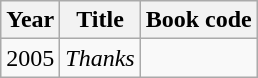<table class="wikitable">
<tr>
<th>Year</th>
<th>Title</th>
<th>Book code</th>
</tr>
<tr>
<td>2005</td>
<td><em>Thanks</em></td>
<td></td>
</tr>
</table>
